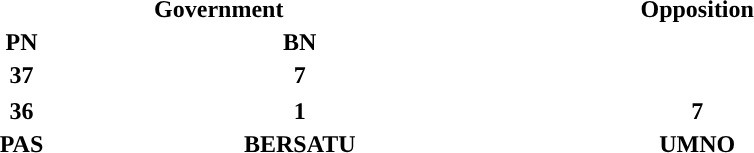<table style="width:40em;">
<tr style="text-align:center;">
<td colspan="2" style="color:"><strong>Government</strong></td>
<td colspan="1" style="color:"><strong>Opposition</strong></td>
</tr>
<tr style="text-align:center;">
<td style="color:"><strong>PN</strong></td>
<td style="color:"><strong>BN</strong></td>
</tr>
<tr style="text-align:center;">
<td style="background:"><strong>37</strong></td>
<td style="background:"><strong>7</strong></td>
</tr>
<tr>
</tr>
<tr style="text-align:center;">
<td style="background:"><strong>36</strong></td>
<td style="background:"><strong>1</strong></td>
<td style="background:"><strong>7</strong></td>
</tr>
<tr style="text-align:center;">
<td style="color:"><strong>PAS</strong></td>
<td style="color:"><strong>BERSATU</strong></td>
<td style="color:"><strong>UMNO</strong></td>
</tr>
</table>
